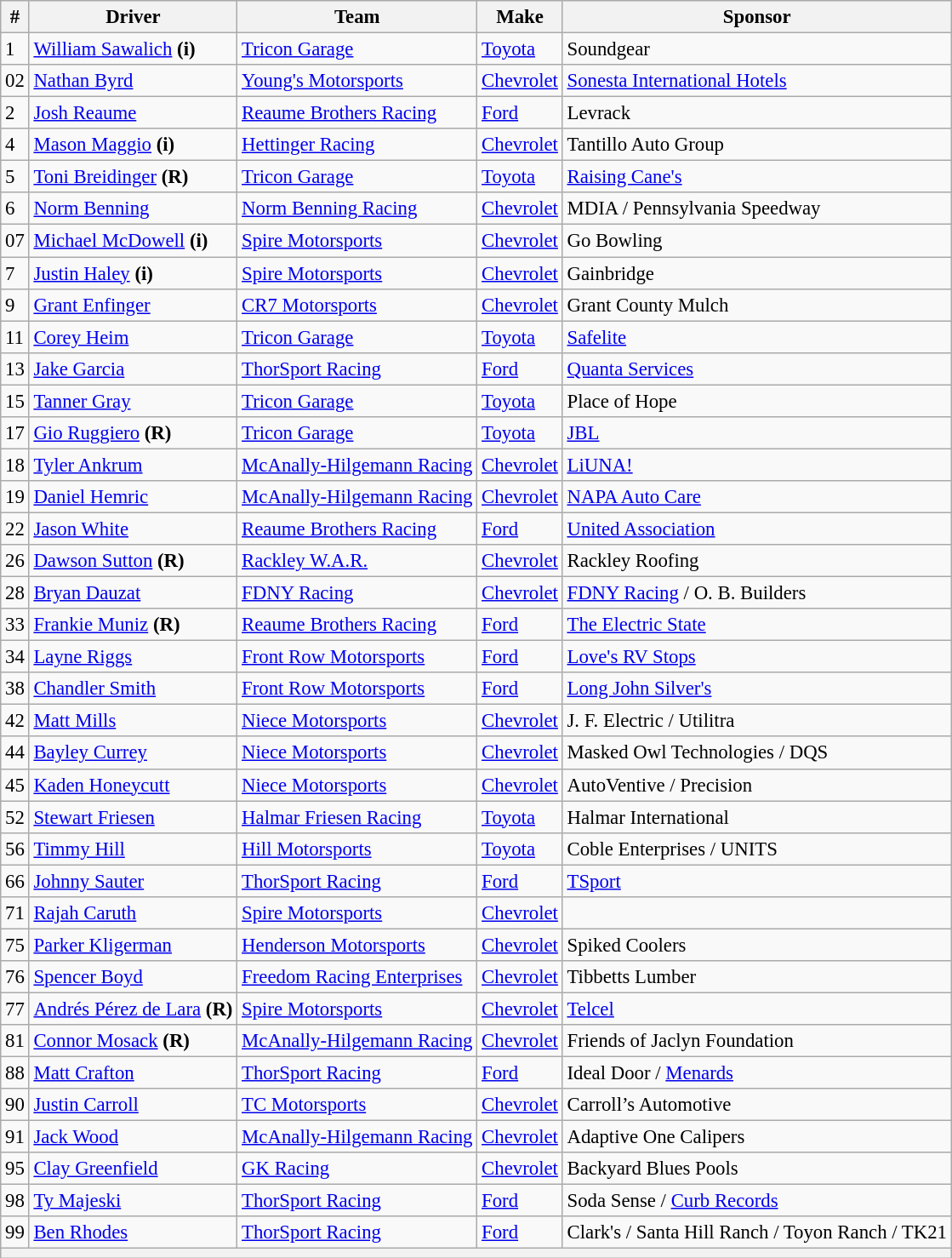<table class="wikitable" style="font-size: 95%;">
<tr>
<th>#</th>
<th>Driver</th>
<th>Team</th>
<th>Make</th>
<th>Sponsor</th>
</tr>
<tr>
<td>1</td>
<td><a href='#'>William Sawalich</a> <strong>(i)</strong></td>
<td><a href='#'>Tricon Garage</a></td>
<td><a href='#'>Toyota</a></td>
<td>Soundgear</td>
</tr>
<tr>
<td>02</td>
<td><a href='#'>Nathan Byrd</a></td>
<td><a href='#'>Young's Motorsports</a></td>
<td><a href='#'>Chevrolet</a></td>
<td><a href='#'>Sonesta International Hotels</a></td>
</tr>
<tr>
<td>2</td>
<td><a href='#'>Josh Reaume</a></td>
<td><a href='#'>Reaume Brothers Racing</a></td>
<td><a href='#'>Ford</a></td>
<td>Levrack</td>
</tr>
<tr>
<td>4</td>
<td><a href='#'>Mason Maggio</a> <strong>(i)</strong></td>
<td><a href='#'>Hettinger Racing</a></td>
<td><a href='#'>Chevrolet</a></td>
<td>Tantillo Auto Group</td>
</tr>
<tr>
<td>5</td>
<td><a href='#'>Toni Breidinger</a> <strong>(R)</strong></td>
<td><a href='#'>Tricon Garage</a></td>
<td><a href='#'>Toyota</a></td>
<td><a href='#'>Raising Cane's</a></td>
</tr>
<tr>
<td>6</td>
<td><a href='#'>Norm Benning</a></td>
<td><a href='#'>Norm Benning Racing</a></td>
<td><a href='#'>Chevrolet</a></td>
<td>MDIA / Pennsylvania Speedway</td>
</tr>
<tr>
<td>07</td>
<td><a href='#'>Michael McDowell</a> <strong>(i)</strong></td>
<td><a href='#'>Spire Motorsports</a></td>
<td><a href='#'>Chevrolet</a></td>
<td>Go Bowling</td>
</tr>
<tr>
<td>7</td>
<td><a href='#'>Justin Haley</a> <strong>(i)</strong></td>
<td><a href='#'>Spire Motorsports</a></td>
<td><a href='#'>Chevrolet</a></td>
<td>Gainbridge</td>
</tr>
<tr>
<td>9</td>
<td><a href='#'>Grant Enfinger</a></td>
<td><a href='#'>CR7 Motorsports</a></td>
<td><a href='#'>Chevrolet</a></td>
<td>Grant County Mulch</td>
</tr>
<tr>
<td>11</td>
<td><a href='#'>Corey Heim</a></td>
<td><a href='#'>Tricon Garage</a></td>
<td><a href='#'>Toyota</a></td>
<td><a href='#'>Safelite</a></td>
</tr>
<tr>
<td>13</td>
<td><a href='#'>Jake Garcia</a></td>
<td><a href='#'>ThorSport Racing</a></td>
<td><a href='#'>Ford</a></td>
<td><a href='#'>Quanta Services</a></td>
</tr>
<tr>
<td>15</td>
<td><a href='#'>Tanner Gray</a></td>
<td><a href='#'>Tricon Garage</a></td>
<td><a href='#'>Toyota</a></td>
<td>Place of Hope</td>
</tr>
<tr>
<td>17</td>
<td><a href='#'>Gio Ruggiero</a> <strong>(R)</strong></td>
<td><a href='#'>Tricon Garage</a></td>
<td><a href='#'>Toyota</a></td>
<td><a href='#'>JBL</a></td>
</tr>
<tr>
<td>18</td>
<td><a href='#'>Tyler Ankrum</a></td>
<td><a href='#'>McAnally-Hilgemann Racing</a></td>
<td><a href='#'>Chevrolet</a></td>
<td><a href='#'>LiUNA!</a></td>
</tr>
<tr>
<td>19</td>
<td><a href='#'>Daniel Hemric</a></td>
<td><a href='#'>McAnally-Hilgemann Racing</a></td>
<td><a href='#'>Chevrolet</a></td>
<td><a href='#'>NAPA Auto Care</a></td>
</tr>
<tr>
<td>22</td>
<td nowrap=""><a href='#'>Jason White</a></td>
<td><a href='#'>Reaume Brothers Racing</a></td>
<td><a href='#'>Ford</a></td>
<td><a href='#'>United Association</a></td>
</tr>
<tr>
<td>26</td>
<td><a href='#'>Dawson Sutton</a> <strong>(R)</strong></td>
<td><a href='#'>Rackley W.A.R.</a></td>
<td><a href='#'>Chevrolet</a></td>
<td>Rackley Roofing</td>
</tr>
<tr>
<td>28</td>
<td><a href='#'>Bryan Dauzat</a></td>
<td><a href='#'>FDNY Racing</a></td>
<td><a href='#'>Chevrolet</a></td>
<td><a href='#'>FDNY Racing</a> / O. B. Builders</td>
</tr>
<tr>
<td>33</td>
<td><a href='#'>Frankie Muniz</a> <strong>(R)</strong></td>
<td><a href='#'>Reaume Brothers Racing</a></td>
<td><a href='#'>Ford</a></td>
<td><a href='#'>The Electric State</a></td>
</tr>
<tr>
<td>34</td>
<td><a href='#'>Layne Riggs</a></td>
<td><a href='#'>Front Row Motorsports</a></td>
<td><a href='#'>Ford</a></td>
<td><a href='#'>Love's RV Stops</a></td>
</tr>
<tr>
<td>38</td>
<td><a href='#'>Chandler Smith</a></td>
<td><a href='#'>Front Row Motorsports</a></td>
<td><a href='#'>Ford</a></td>
<td><a href='#'>Long John Silver's</a></td>
</tr>
<tr>
<td>42</td>
<td><a href='#'>Matt Mills</a></td>
<td><a href='#'>Niece Motorsports</a></td>
<td><a href='#'>Chevrolet</a></td>
<td>J. F. Electric / Utilitra</td>
</tr>
<tr>
<td>44</td>
<td><a href='#'>Bayley Currey</a></td>
<td><a href='#'>Niece Motorsports</a></td>
<td><a href='#'>Chevrolet</a></td>
<td>Masked Owl Technologies / DQS</td>
</tr>
<tr>
<td>45</td>
<td><a href='#'>Kaden Honeycutt</a></td>
<td nowrap=""><a href='#'>Niece Motorsports</a></td>
<td><a href='#'>Chevrolet</a></td>
<td>AutoVentive / Precision</td>
</tr>
<tr>
<td>52</td>
<td><a href='#'>Stewart Friesen</a></td>
<td nowrap=""><a href='#'>Halmar Friesen Racing</a></td>
<td><a href='#'>Toyota</a></td>
<td>Halmar International</td>
</tr>
<tr>
<td>56</td>
<td><a href='#'>Timmy Hill</a></td>
<td><a href='#'>Hill Motorsports</a></td>
<td><a href='#'>Toyota</a></td>
<td>Coble Enterprises / UNITS</td>
</tr>
<tr>
<td>66</td>
<td><a href='#'>Johnny Sauter</a></td>
<td><a href='#'>ThorSport Racing</a></td>
<td><a href='#'>Ford</a></td>
<td><a href='#'>TSport</a></td>
</tr>
<tr>
<td>71</td>
<td><a href='#'>Rajah Caruth</a></td>
<td><a href='#'>Spire Motorsports</a></td>
<td><a href='#'>Chevrolet</a></td>
<td></td>
</tr>
<tr>
<td>75</td>
<td><a href='#'>Parker Kligerman</a></td>
<td><a href='#'>Henderson Motorsports</a></td>
<td><a href='#'>Chevrolet</a></td>
<td>Spiked Coolers</td>
</tr>
<tr>
<td>76</td>
<td><a href='#'>Spencer Boyd</a></td>
<td><a href='#'>Freedom Racing Enterprises</a></td>
<td><a href='#'>Chevrolet</a></td>
<td>Tibbetts Lumber</td>
</tr>
<tr>
<td>77</td>
<td><a href='#'>Andrés Pérez de Lara</a> <strong>(R)</strong></td>
<td><a href='#'>Spire Motorsports</a></td>
<td><a href='#'>Chevrolet</a></td>
<td><a href='#'>Telcel</a></td>
</tr>
<tr>
<td>81</td>
<td><a href='#'>Connor Mosack</a> <strong>(R)</strong></td>
<td><a href='#'>McAnally-Hilgemann Racing</a></td>
<td><a href='#'>Chevrolet</a></td>
<td>Friends of Jaclyn Foundation</td>
</tr>
<tr>
<td>88</td>
<td><a href='#'>Matt Crafton</a></td>
<td><a href='#'>ThorSport Racing</a></td>
<td><a href='#'>Ford</a></td>
<td>Ideal Door / <a href='#'>Menards</a></td>
</tr>
<tr>
<td>90</td>
<td><a href='#'>Justin Carroll</a></td>
<td><a href='#'>TC Motorsports</a></td>
<td><a href='#'>Chevrolet</a></td>
<td>Carroll’s Automotive</td>
</tr>
<tr>
<td>91</td>
<td><a href='#'>Jack Wood</a></td>
<td><a href='#'>McAnally-Hilgemann Racing</a></td>
<td><a href='#'>Chevrolet</a></td>
<td>Adaptive One Calipers</td>
</tr>
<tr>
<td>95</td>
<td><a href='#'>Clay Greenfield</a></td>
<td><a href='#'>GK Racing</a></td>
<td><a href='#'>Chevrolet</a></td>
<td>Backyard Blues Pools</td>
</tr>
<tr>
<td>98</td>
<td><a href='#'>Ty Majeski</a></td>
<td><a href='#'>ThorSport Racing</a></td>
<td><a href='#'>Ford</a></td>
<td>Soda Sense / <a href='#'>Curb Records</a></td>
</tr>
<tr>
<td>99</td>
<td><a href='#'>Ben Rhodes</a></td>
<td><a href='#'>ThorSport Racing</a></td>
<td><a href='#'>Ford</a></td>
<td>Clark's / Santa Hill Ranch / Toyon Ranch / TK21</td>
</tr>
<tr>
<th colspan="5"></th>
</tr>
</table>
